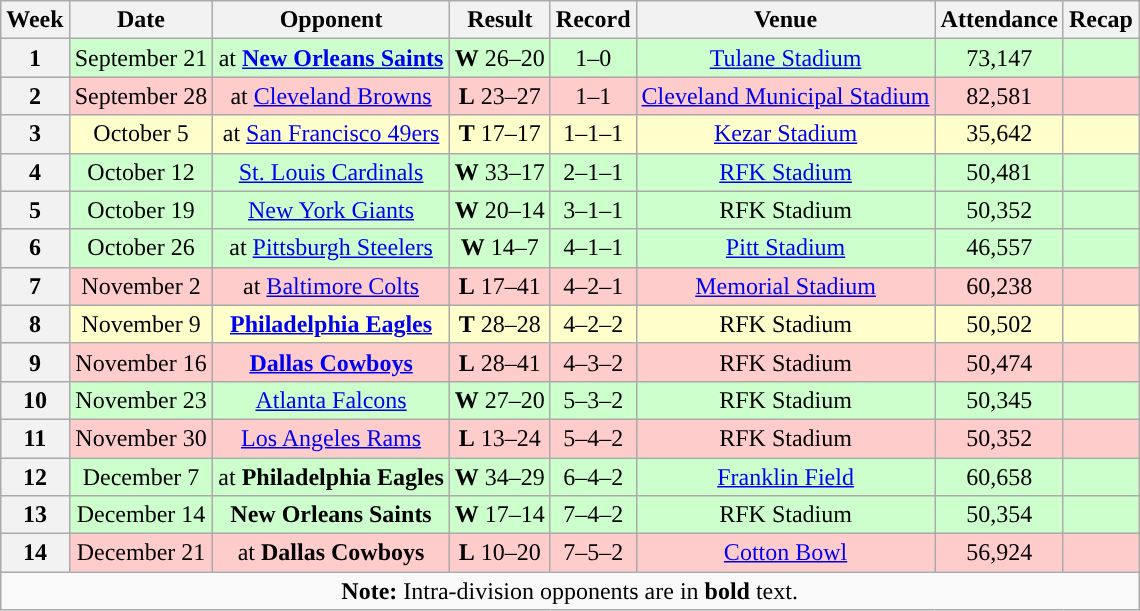<table class="wikitable" style="text-align:center">
<tr>
<th>Week</th>
<th>Date</th>
<th>Opponent</th>
<th>Result</th>
<th>Record</th>
<th>Venue</th>
<th>Attendance</th>
<th>Recap</th>
</tr>
<tr style="background:#cfc">
<th>1</th>
<td>September 21</td>
<td>at <strong><a href='#'>New Orleans Saints</a></strong></td>
<td><strong>W</strong> 26–20</td>
<td>1–0</td>
<td><a href='#'>Tulane Stadium</a></td>
<td>73,147</td>
<td></td>
</tr>
<tr style="background:#fcc">
<th>2</th>
<td>September 28</td>
<td>at <a href='#'>Cleveland Browns</a></td>
<td><strong>L</strong> 23–27</td>
<td>1–1</td>
<td><a href='#'>Cleveland Municipal Stadium</a></td>
<td>82,581</td>
<td></td>
</tr>
<tr style="background:#ffc">
<th>3</th>
<td>October 5</td>
<td>at <a href='#'>San Francisco 49ers</a></td>
<td><strong>T</strong> 17–17</td>
<td>1–1–1</td>
<td><a href='#'>Kezar Stadium</a></td>
<td>35,642</td>
<td></td>
</tr>
<tr style="background:#cfc">
<th>4</th>
<td>October 12</td>
<td><a href='#'>St. Louis Cardinals</a></td>
<td><strong>W</strong> 33–17</td>
<td>2–1–1</td>
<td><a href='#'>RFK Stadium</a></td>
<td>50,481</td>
<td></td>
</tr>
<tr style="background:#cfc">
<th>5</th>
<td>October 19</td>
<td><a href='#'>New York Giants</a></td>
<td><strong>W</strong> 20–14</td>
<td>3–1–1</td>
<td>RFK Stadium</td>
<td>50,352</td>
<td></td>
</tr>
<tr style="background:#cfc">
<th>6</th>
<td>October 26</td>
<td>at <a href='#'>Pittsburgh Steelers</a></td>
<td><strong>W</strong> 14–7</td>
<td>4–1–1</td>
<td><a href='#'>Pitt Stadium</a></td>
<td>46,557</td>
<td></td>
</tr>
<tr style="background:#fcc">
<th>7</th>
<td>November 2</td>
<td>at <a href='#'>Baltimore Colts</a></td>
<td><strong>L</strong> 17–41</td>
<td>4–2–1</td>
<td><a href='#'>Memorial Stadium</a></td>
<td>60,238</td>
<td></td>
</tr>
<tr style="background:#ffc">
<th>8</th>
<td>November 9</td>
<td><strong><a href='#'>Philadelphia Eagles</a></strong></td>
<td><strong>T</strong> 28–28</td>
<td>4–2–2</td>
<td>RFK Stadium</td>
<td>50,502</td>
<td></td>
</tr>
<tr style="background:#fcc">
<th>9</th>
<td>November 16</td>
<td><strong><a href='#'>Dallas Cowboys</a></strong></td>
<td><strong>L</strong> 28–41</td>
<td>4–3–2</td>
<td>RFK Stadium</td>
<td>50,474</td>
<td></td>
</tr>
<tr style="background:#cfc">
<th>10</th>
<td>November 23</td>
<td><a href='#'>Atlanta Falcons</a></td>
<td><strong>W</strong> 27–20</td>
<td>5–3–2</td>
<td>RFK Stadium</td>
<td>50,345</td>
<td></td>
</tr>
<tr style="background:#fcc">
<th>11</th>
<td>November 30</td>
<td><a href='#'>Los Angeles Rams</a></td>
<td><strong>L</strong> 13–24</td>
<td>5–4–2</td>
<td>RFK Stadium</td>
<td>50,352</td>
<td></td>
</tr>
<tr style="background:#cfc">
<th>12</th>
<td>December 7</td>
<td>at <strong>Philadelphia Eagles</strong></td>
<td><strong>W</strong> 34–29</td>
<td>6–4–2</td>
<td><a href='#'>Franklin Field</a></td>
<td>60,658</td>
<td></td>
</tr>
<tr style="background:#cfc">
<th>13</th>
<td>December 14</td>
<td><strong>New Orleans Saints</strong></td>
<td><strong>W</strong> 17–14</td>
<td>7–4–2</td>
<td>RFK Stadium</td>
<td>50,354</td>
<td></td>
</tr>
<tr style="background:#fcc">
<th>14</th>
<td>December 21</td>
<td>at <strong>Dallas Cowboys</strong></td>
<td><strong>L</strong> 10–20</td>
<td>7–5–2</td>
<td><a href='#'>Cotton Bowl</a></td>
<td>56,924</td>
<td></td>
</tr>
<tr>
<td colspan="8"><strong>Note:</strong> Intra-division opponents are in <strong>bold</strong> text.</td>
</tr>
</table>
